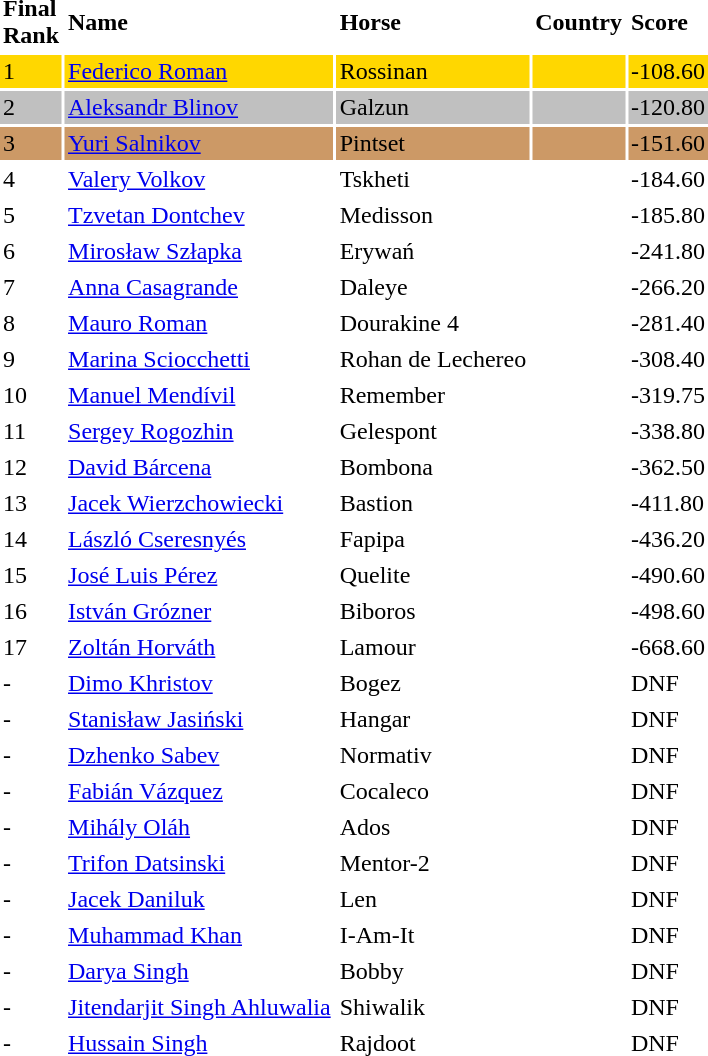<table border="0" Cellpadding="2">
<tr>
<td><strong>Final <br> Rank</strong></td>
<td><strong>Name</strong></td>
<td><strong>Horse</strong></td>
<td><strong>Country</strong></td>
<td><strong>Score</strong></td>
</tr>
<tr bgcolor="gold">
<td>1</td>
<td><a href='#'>Federico Roman</a></td>
<td>Rossinan</td>
<td></td>
<td>-108.60</td>
</tr>
<tr bgcolor="silver">
<td>2</td>
<td><a href='#'>Aleksandr Blinov</a></td>
<td>Galzun</td>
<td></td>
<td>-120.80</td>
</tr>
<tr bgcolor="cc9966">
<td>3</td>
<td><a href='#'>Yuri Salnikov</a></td>
<td>Pintset</td>
<td></td>
<td>-151.60</td>
</tr>
<tr>
<td>4</td>
<td><a href='#'>Valery Volkov</a></td>
<td>Tskheti</td>
<td></td>
<td>-184.60</td>
</tr>
<tr>
<td>5</td>
<td><a href='#'>Tzvetan Dontchev</a></td>
<td>Medisson</td>
<td></td>
<td>-185.80</td>
</tr>
<tr>
<td>6</td>
<td><a href='#'>Mirosław Szłapka</a></td>
<td>Erywań</td>
<td></td>
<td>-241.80</td>
</tr>
<tr>
<td>7</td>
<td><a href='#'>Anna Casagrande</a></td>
<td>Daleye</td>
<td></td>
<td>-266.20</td>
</tr>
<tr>
<td>8</td>
<td><a href='#'>Mauro Roman</a></td>
<td>Dourakine 4</td>
<td></td>
<td>-281.40</td>
</tr>
<tr>
<td>9</td>
<td><a href='#'>Marina Sciocchetti</a></td>
<td>Rohan de Lechereo</td>
<td></td>
<td>-308.40</td>
</tr>
<tr>
<td>10</td>
<td><a href='#'>Manuel Mendívil</a></td>
<td>Remember</td>
<td></td>
<td>-319.75</td>
</tr>
<tr>
<td>11</td>
<td><a href='#'>Sergey Rogozhin</a></td>
<td>Gelespont</td>
<td></td>
<td>-338.80</td>
</tr>
<tr>
<td>12</td>
<td><a href='#'>David Bárcena</a></td>
<td>Bombona</td>
<td></td>
<td>-362.50</td>
</tr>
<tr>
<td>13</td>
<td><a href='#'>Jacek Wierzchowiecki</a></td>
<td>Bastion</td>
<td></td>
<td>-411.80</td>
</tr>
<tr>
<td>14</td>
<td><a href='#'>László Cseresnyés</a></td>
<td>Fapipa</td>
<td></td>
<td>-436.20</td>
</tr>
<tr>
<td>15</td>
<td><a href='#'>José Luis Pérez</a></td>
<td>Quelite</td>
<td></td>
<td>-490.60</td>
</tr>
<tr>
<td>16</td>
<td><a href='#'>István Grózner</a></td>
<td>Biboros</td>
<td></td>
<td>-498.60</td>
</tr>
<tr>
<td>17</td>
<td><a href='#'>Zoltán Horváth</a></td>
<td>Lamour</td>
<td></td>
<td>-668.60</td>
</tr>
<tr>
<td>-</td>
<td><a href='#'>Dimo Khristov</a></td>
<td>Bogez</td>
<td></td>
<td>DNF</td>
</tr>
<tr>
<td>-</td>
<td><a href='#'>Stanisław Jasiński</a></td>
<td>Hangar</td>
<td></td>
<td>DNF</td>
</tr>
<tr>
<td>-</td>
<td><a href='#'>Dzhenko Sabev</a></td>
<td>Normativ</td>
<td></td>
<td>DNF</td>
</tr>
<tr>
<td>-</td>
<td><a href='#'>Fabián Vázquez</a></td>
<td>Cocaleco</td>
<td></td>
<td>DNF</td>
</tr>
<tr>
<td>-</td>
<td><a href='#'>Mihály Oláh</a></td>
<td>Ados</td>
<td></td>
<td>DNF</td>
</tr>
<tr>
<td>-</td>
<td><a href='#'>Trifon Datsinski</a></td>
<td>Mentor-2</td>
<td></td>
<td>DNF</td>
</tr>
<tr>
<td>-</td>
<td><a href='#'>Jacek Daniluk</a></td>
<td>Len</td>
<td></td>
<td>DNF</td>
</tr>
<tr>
<td>-</td>
<td><a href='#'>Muhammad Khan</a></td>
<td>I-Am-It</td>
<td></td>
<td>DNF</td>
</tr>
<tr>
<td>-</td>
<td><a href='#'>Darya Singh</a></td>
<td>Bobby</td>
<td></td>
<td>DNF</td>
</tr>
<tr>
<td>-</td>
<td><a href='#'>Jitendarjit Singh Ahluwalia</a></td>
<td>Shiwalik</td>
<td></td>
<td>DNF</td>
</tr>
<tr>
<td>-</td>
<td><a href='#'>Hussain Singh</a></td>
<td>Rajdoot</td>
<td></td>
<td>DNF</td>
</tr>
</table>
